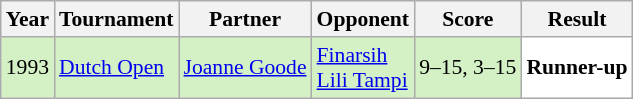<table class="sortable wikitable" style="font-size: 90%;">
<tr>
<th>Year</th>
<th>Tournament</th>
<th>Partner</th>
<th>Opponent</th>
<th>Score</th>
<th>Result</th>
</tr>
<tr style="background:#D4F1C5">
<td align="center">1993</td>
<td align="left"><a href='#'>Dutch Open</a></td>
<td align="left"> <a href='#'>Joanne Goode</a></td>
<td align="left"> <a href='#'>Finarsih</a> <br>  <a href='#'>Lili Tampi</a></td>
<td align="left">9–15, 3–15</td>
<td style="text-align:left; background:white"> <strong>Runner-up</strong></td>
</tr>
</table>
